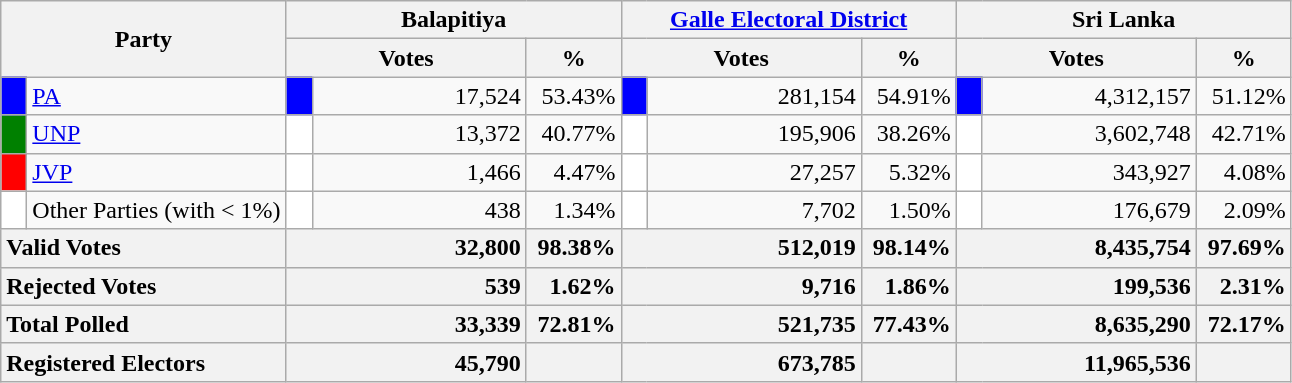<table class="wikitable">
<tr>
<th colspan="2" width="144px"rowspan="2">Party</th>
<th colspan="3" width="216px">Balapitiya</th>
<th colspan="3" width="216px"><a href='#'>Galle Electoral District</a></th>
<th colspan="3" width="216px">Sri Lanka</th>
</tr>
<tr>
<th colspan="2" width="144px">Votes</th>
<th>%</th>
<th colspan="2" width="144px">Votes</th>
<th>%</th>
<th colspan="2" width="144px">Votes</th>
<th>%</th>
</tr>
<tr>
<td style="background-color:blue;" width="10px"></td>
<td style="text-align:left;"><a href='#'>PA</a></td>
<td style="background-color:blue;" width="10px"></td>
<td style="text-align:right;">17,524</td>
<td style="text-align:right;">53.43%</td>
<td style="background-color:blue;" width="10px"></td>
<td style="text-align:right;">281,154</td>
<td style="text-align:right;">54.91%</td>
<td style="background-color:blue;" width="10px"></td>
<td style="text-align:right;">4,312,157</td>
<td style="text-align:right;">51.12%</td>
</tr>
<tr>
<td style="background-color:green;" width="10px"></td>
<td style="text-align:left;"><a href='#'>UNP</a></td>
<td style="background-color:white;" width="10px"></td>
<td style="text-align:right;">13,372</td>
<td style="text-align:right;">40.77%</td>
<td style="background-color:white;" width="10px"></td>
<td style="text-align:right;">195,906</td>
<td style="text-align:right;">38.26%</td>
<td style="background-color:white;" width="10px"></td>
<td style="text-align:right;">3,602,748</td>
<td style="text-align:right;">42.71%</td>
</tr>
<tr>
<td style="background-color:red;" width="10px"></td>
<td style="text-align:left;"><a href='#'>JVP</a></td>
<td style="background-color:white;" width="10px"></td>
<td style="text-align:right;">1,466</td>
<td style="text-align:right;">4.47%</td>
<td style="background-color:white;" width="10px"></td>
<td style="text-align:right;">27,257</td>
<td style="text-align:right;">5.32%</td>
<td style="background-color:white;" width="10px"></td>
<td style="text-align:right;">343,927</td>
<td style="text-align:right;">4.08%</td>
</tr>
<tr>
<td style="background-color:white;" width="10px"></td>
<td style="text-align:left;">Other Parties (with < 1%)</td>
<td style="background-color:white;" width="10px"></td>
<td style="text-align:right;">438</td>
<td style="text-align:right;">1.34%</td>
<td style="background-color:white;" width="10px"></td>
<td style="text-align:right;">7,702</td>
<td style="text-align:right;">1.50%</td>
<td style="background-color:white;" width="10px"></td>
<td style="text-align:right;">176,679</td>
<td style="text-align:right;">2.09%</td>
</tr>
<tr>
<th colspan="2" width="144px"style="text-align:left;">Valid Votes</th>
<th style="text-align:right;"colspan="2" width="144px">32,800</th>
<th style="text-align:right;">98.38%</th>
<th style="text-align:right;"colspan="2" width="144px">512,019</th>
<th style="text-align:right;">98.14%</th>
<th style="text-align:right;"colspan="2" width="144px">8,435,754</th>
<th style="text-align:right;">97.69%</th>
</tr>
<tr>
<th colspan="2" width="144px"style="text-align:left;">Rejected Votes</th>
<th style="text-align:right;"colspan="2" width="144px">539</th>
<th style="text-align:right;">1.62%</th>
<th style="text-align:right;"colspan="2" width="144px">9,716</th>
<th style="text-align:right;">1.86%</th>
<th style="text-align:right;"colspan="2" width="144px">199,536</th>
<th style="text-align:right;">2.31%</th>
</tr>
<tr>
<th colspan="2" width="144px"style="text-align:left;">Total Polled</th>
<th style="text-align:right;"colspan="2" width="144px">33,339</th>
<th style="text-align:right;">72.81%</th>
<th style="text-align:right;"colspan="2" width="144px">521,735</th>
<th style="text-align:right;">77.43%</th>
<th style="text-align:right;"colspan="2" width="144px">8,635,290</th>
<th style="text-align:right;">72.17%</th>
</tr>
<tr>
<th colspan="2" width="144px"style="text-align:left;">Registered Electors</th>
<th style="text-align:right;"colspan="2" width="144px">45,790</th>
<th></th>
<th style="text-align:right;"colspan="2" width="144px">673,785</th>
<th></th>
<th style="text-align:right;"colspan="2" width="144px">11,965,536</th>
<th></th>
</tr>
</table>
